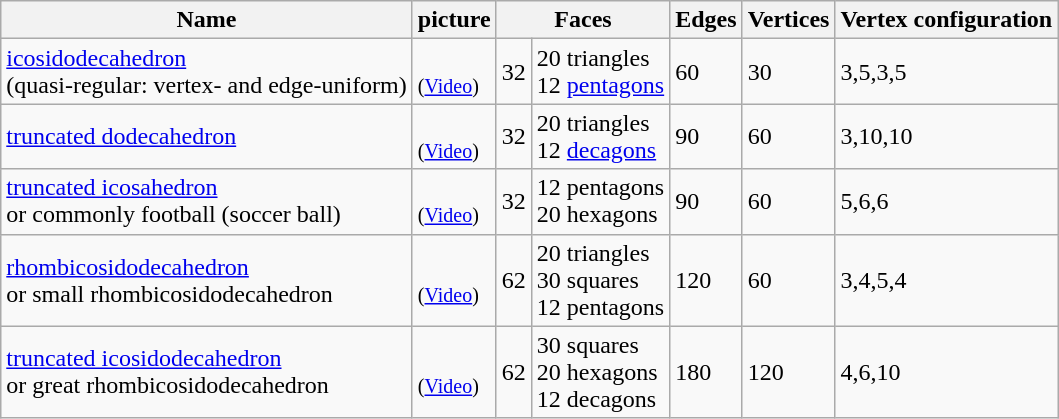<table class=wikitable>
<tr>
<th>Name</th>
<th>picture</th>
<th colspan=2>Faces</th>
<th>Edges</th>
<th>Vertices</th>
<th>Vertex configuration</th>
</tr>
<tr>
<td><a href='#'>icosidodecahedron</a><br>(quasi-regular: vertex- and edge-uniform)</td>
<td><br><small>(<a href='#'>Video</a>)</small></td>
<td>32</td>
<td>20 triangles<br>12 <a href='#'>pentagons</a></td>
<td>60</td>
<td>30</td>
<td>3,5,3,5</td>
</tr>
<tr>
<td><a href='#'>truncated dodecahedron</a></td>
<td><br><small>(<a href='#'>Video</a>)</small></td>
<td>32</td>
<td>20 triangles<br>12 <a href='#'>decagons</a></td>
<td>90</td>
<td>60</td>
<td>3,10,10</td>
</tr>
<tr>
<td><a href='#'>truncated icosahedron</a><br>or commonly football (soccer ball)</td>
<td><br><small>(<a href='#'>Video</a>)</small></td>
<td>32</td>
<td>12 pentagons<br>20 hexagons</td>
<td>90</td>
<td>60</td>
<td>5,6,6</td>
</tr>
<tr>
<td><a href='#'>rhombicosidodecahedron</a><br>or small rhombicosidodecahedron</td>
<td><br><small>(<a href='#'>Video</a>)</small></td>
<td>62</td>
<td>20 triangles<br>30 squares<br>12 pentagons</td>
<td>120</td>
<td>60</td>
<td>3,4,5,4</td>
</tr>
<tr>
<td><a href='#'>truncated icosidodecahedron</a><br>or great rhombicosidodecahedron</td>
<td><br><small>(<a href='#'>Video</a>)</small></td>
<td>62</td>
<td>30 squares<br>20 hexagons<br>12 decagons</td>
<td>180</td>
<td>120</td>
<td>4,6,10</td>
</tr>
</table>
